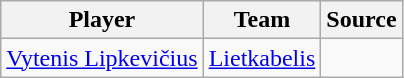<table class="wikitable" style="text-align: center">
<tr>
<th align="center">Player</th>
<th align="center">Team</th>
<th align="center">Source</th>
</tr>
<tr>
<td align=center> <a href='#'>Vytenis Lipkevičius</a></td>
<td><a href='#'>Lietkabelis</a></td>
<td></td>
</tr>
</table>
